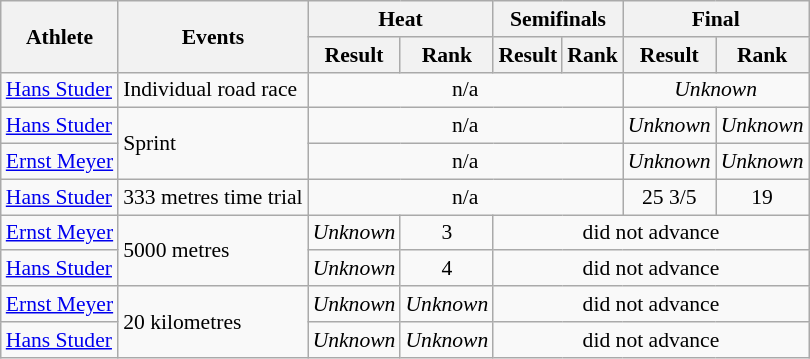<table class=wikitable style="font-size:90%">
<tr>
<th rowspan="2">Athlete</th>
<th rowspan="2">Events</th>
<th colspan="2">Heat</th>
<th colspan="2">Semifinals</th>
<th colspan="2">Final</th>
</tr>
<tr>
<th>Result</th>
<th>Rank</th>
<th>Result</th>
<th>Rank</th>
<th>Result</th>
<th>Rank</th>
</tr>
<tr>
<td><a href='#'>Hans Studer</a></td>
<td>Individual road race</td>
<td align="center" colspan=4>n/a</td>
<td align="center" colspan=2><em>Unknown</em></td>
</tr>
<tr>
<td><a href='#'>Hans Studer</a></td>
<td rowspan=2>Sprint</td>
<td align="center" colspan=4>n/a</td>
<td align="center"><em>Unknown</em></td>
<td align="center"><em>Unknown</em></td>
</tr>
<tr>
<td><a href='#'>Ernst Meyer</a></td>
<td align="center" colspan=4>n/a</td>
<td align="center"><em>Unknown</em></td>
<td align="center"><em>Unknown</em></td>
</tr>
<tr>
<td><a href='#'>Hans Studer</a></td>
<td>333 metres time trial</td>
<td align="center" colspan=4>n/a</td>
<td align="center">25 3/5</td>
<td align="center">19</td>
</tr>
<tr>
<td><a href='#'>Ernst Meyer</a></td>
<td rowspan=2>5000 metres</td>
<td align="center"><em>Unknown</em></td>
<td align="center">3</td>
<td align="center" colspan=4>did not advance</td>
</tr>
<tr>
<td><a href='#'>Hans Studer</a></td>
<td align="center"><em>Unknown</em></td>
<td align="center">4</td>
<td align="center" colspan=4>did not advance</td>
</tr>
<tr>
<td><a href='#'>Ernst Meyer</a></td>
<td rowspan=2>20 kilometres</td>
<td align="center"><em>Unknown</em></td>
<td align="center"><em>Unknown</em></td>
<td align="center" colspan=4>did not advance</td>
</tr>
<tr>
<td><a href='#'>Hans Studer</a></td>
<td align="center"><em>Unknown</em></td>
<td align="center"><em>Unknown</em></td>
<td align="center" colspan=4>did not advance</td>
</tr>
</table>
